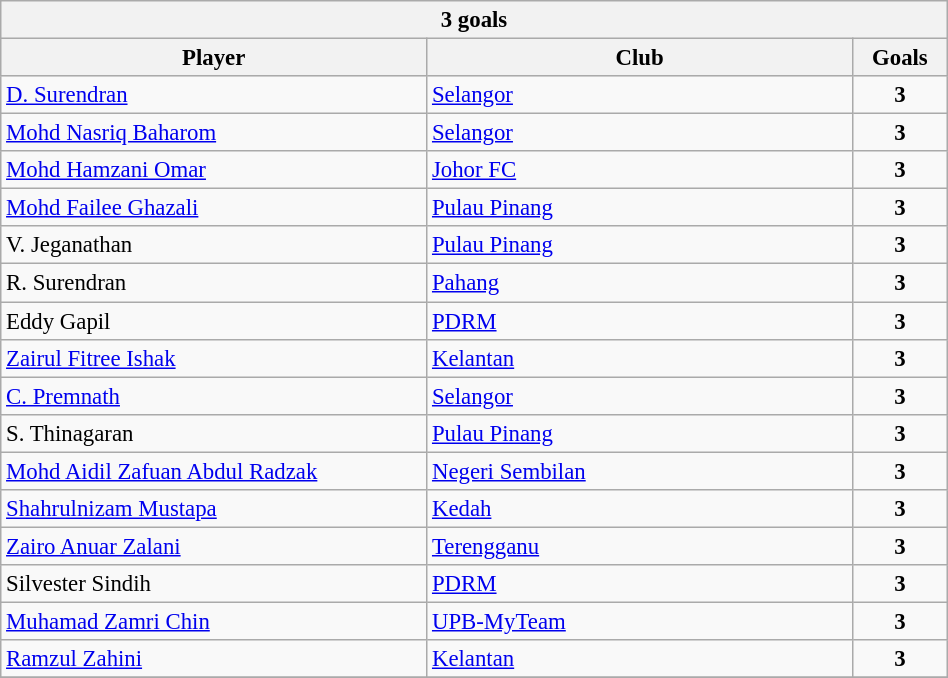<table class="wikitable collapsible collapsed" border="2" cellpadding="2" cellspacing="0" style="margin: 1em 1em 1em 0; font-size: 95%; background: #f9f9f9; border: 1px #aaa solid; border-collapse: collapse;" width="50%">
<tr>
<th colspan="4" style="text-align:center;">3 goals</th>
</tr>
<tr bgcolor="#efefef">
<th width=45%>Player</th>
<th width=45%>Club</th>
<th>Goals</th>
</tr>
<tr>
<td><a href='#'>D. Surendran</a></td>
<td><a href='#'>Selangor</a></td>
<td align=center><strong>3</strong></td>
</tr>
<tr>
<td><a href='#'>Mohd Nasriq Baharom</a></td>
<td><a href='#'>Selangor</a></td>
<td align=center><strong>3</strong></td>
</tr>
<tr>
<td><a href='#'>Mohd Hamzani Omar</a></td>
<td><a href='#'>Johor FC</a></td>
<td align=center><strong>3</strong></td>
</tr>
<tr>
<td><a href='#'>Mohd Failee Ghazali</a></td>
<td><a href='#'>Pulau Pinang</a></td>
<td align=center><strong>3</strong></td>
</tr>
<tr>
<td>V. Jeganathan</td>
<td><a href='#'>Pulau Pinang</a></td>
<td align=center><strong>3</strong></td>
</tr>
<tr>
<td>R. Surendran</td>
<td><a href='#'>Pahang</a></td>
<td align=center><strong>3</strong></td>
</tr>
<tr>
<td>Eddy Gapil</td>
<td><a href='#'>PDRM</a></td>
<td align=center><strong>3</strong></td>
</tr>
<tr>
<td><a href='#'>Zairul Fitree Ishak</a></td>
<td><a href='#'>Kelantan</a></td>
<td align=center><strong>3</strong></td>
</tr>
<tr>
<td><a href='#'>C. Premnath</a></td>
<td><a href='#'>Selangor</a></td>
<td align=center><strong>3</strong></td>
</tr>
<tr>
<td>S. Thinagaran</td>
<td><a href='#'>Pulau Pinang</a></td>
<td align=center><strong>3</strong></td>
</tr>
<tr>
<td><a href='#'>Mohd Aidil Zafuan Abdul Radzak</a></td>
<td><a href='#'>Negeri Sembilan</a></td>
<td align=center><strong>3</strong></td>
</tr>
<tr>
<td><a href='#'>Shahrulnizam Mustapa</a></td>
<td><a href='#'>Kedah</a></td>
<td align=center><strong>3</strong></td>
</tr>
<tr>
<td><a href='#'>Zairo Anuar Zalani</a></td>
<td><a href='#'>Terengganu</a></td>
<td align=center><strong>3</strong></td>
</tr>
<tr>
<td>Silvester Sindih</td>
<td><a href='#'>PDRM</a></td>
<td align=center><strong>3</strong></td>
</tr>
<tr>
<td><a href='#'>Muhamad Zamri Chin</a></td>
<td><a href='#'>UPB-MyTeam</a></td>
<td align=center><strong>3</strong></td>
</tr>
<tr>
<td><a href='#'>Ramzul Zahini</a></td>
<td><a href='#'>Kelantan</a></td>
<td align=center><strong>3</strong></td>
</tr>
<tr>
</tr>
</table>
